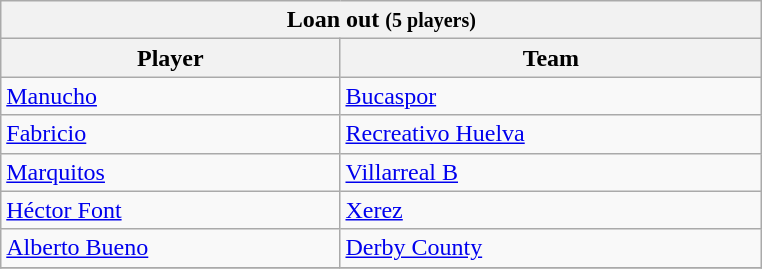<table class="wikitable collapsible collapsed">
<tr>
<th colspan="2" width="500"> <strong>Loan out</strong> <small>(5 players)</small></th>
</tr>
<tr>
<th>Player</th>
<th>Team</th>
</tr>
<tr>
<td> <a href='#'>Manucho</a></td>
<td> <a href='#'>Bucaspor</a></td>
</tr>
<tr>
<td> <a href='#'>Fabricio</a></td>
<td> <a href='#'>Recreativo Huelva</a></td>
</tr>
<tr>
<td> <a href='#'>Marquitos</a></td>
<td> <a href='#'>Villarreal B</a></td>
</tr>
<tr>
<td> <a href='#'>Héctor Font</a></td>
<td> <a href='#'>Xerez</a></td>
</tr>
<tr>
<td> <a href='#'>Alberto Bueno</a></td>
<td> <a href='#'>Derby County</a></td>
</tr>
<tr>
</tr>
</table>
